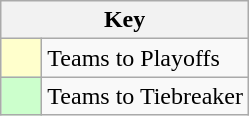<table class="wikitable" style="text-align: center;">
<tr>
<th colspan=2>Key</th>
</tr>
<tr>
<td style="background:#ffffcc; width:20px;"></td>
<td align=left>Teams to Playoffs</td>
</tr>
<tr>
<td style="background:#ccffcc; width:20px;"></td>
<td align=left>Teams to Tiebreaker</td>
</tr>
</table>
